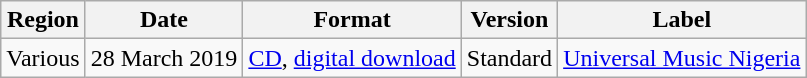<table class="wikitable sortable">
<tr>
<th>Region</th>
<th>Date</th>
<th>Format</th>
<th>Version</th>
<th>Label</th>
</tr>
<tr>
<td>Various</td>
<td>28 March 2019</td>
<td><a href='#'>CD</a>, <a href='#'>digital download</a></td>
<td>Standard</td>
<td><a href='#'>Universal Music Nigeria</a></td>
</tr>
</table>
